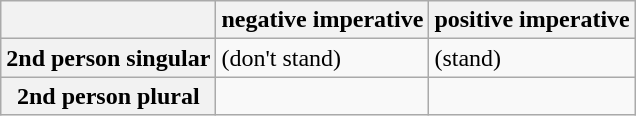<table class="wikitable">
<tr>
<th></th>
<th>negative imperative</th>
<th>positive imperative</th>
</tr>
<tr>
<th>2nd person singular</th>
<td> (don't stand)</td>
<td> (stand)</td>
</tr>
<tr>
<th>2nd person plural</th>
<td></td>
<td></td>
</tr>
</table>
